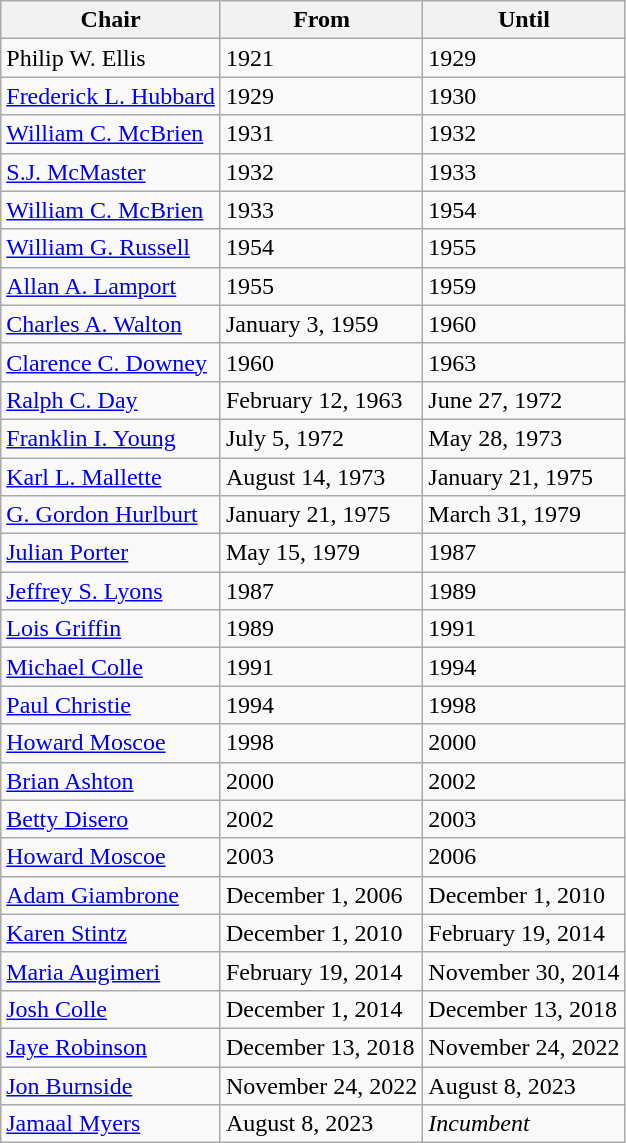<table class="wikitable sortable">
<tr>
<th>Chair</th>
<th>From</th>
<th>Until</th>
</tr>
<tr>
<td data-sort-value="Ellis">Philip W. Ellis</td>
<td>1921</td>
<td>1929</td>
</tr>
<tr>
<td data-sort-value="Hubbard"><a href='#'>Frederick L. Hubbard</a></td>
<td>1929</td>
<td>1930</td>
</tr>
<tr>
<td data-sort-value="McBrien, 1"><a href='#'>William C. McBrien</a></td>
<td>1931</td>
<td>1932</td>
</tr>
<tr>
<td data-sort-value="McMaster"><a href='#'>S.J. McMaster</a></td>
<td>1932</td>
<td>1933</td>
</tr>
<tr>
<td data-sort-value="McBrien, 2"><a href='#'>William C. McBrien</a></td>
<td>1933</td>
<td>1954</td>
</tr>
<tr>
<td data-sort-value="Russell"><a href='#'>William G. Russell</a></td>
<td>1954</td>
<td>1955</td>
</tr>
<tr>
<td data-sort-value="Lamport"><a href='#'>Allan A. Lamport</a></td>
<td>1955</td>
<td>1959</td>
</tr>
<tr>
<td data-sort-value="Walton"><a href='#'>Charles A. Walton</a></td>
<td data-sort-value="1959">January 3, 1959</td>
<td data-sort-value="1960">1960</td>
</tr>
<tr>
<td data-sort-value="Downey"><a href='#'>Clarence C. Downey</a></td>
<td>1960</td>
<td>1963</td>
</tr>
<tr>
<td data-sort-value="Day"><a href='#'>Ralph C. Day</a></td>
<td data-sort-value="1963">February 12, 1963</td>
<td data-sort-value="1972">June 27, 1972</td>
</tr>
<tr>
<td data-sort-value="Young"><a href='#'>Franklin I. Young</a></td>
<td data-sort-value="1972">July 5, 1972</td>
<td data-sort-value="1973">May 28, 1973</td>
</tr>
<tr>
<td data-sort-value="Mallette"><a href='#'>Karl L. Mallette</a></td>
<td data-sort-value="1973">August 14, 1973</td>
<td data-sort-value="1975">January 21, 1975</td>
</tr>
<tr>
<td data-sort-value="Hurlburt"><a href='#'>G. Gordon Hurlburt</a></td>
<td data-sort-value="1975">January 21, 1975</td>
<td data-sort-value="1979">March 31, 1979</td>
</tr>
<tr>
<td data-sort-value="Porter"><a href='#'>Julian Porter</a></td>
<td data-sort-value="1979">May 15, 1979</td>
<td>1987</td>
</tr>
<tr>
<td data-sort-value="Lyons"><a href='#'>Jeffrey S. Lyons</a></td>
<td>1987</td>
<td>1989</td>
</tr>
<tr>
<td data-sort-value="Griffin"><a href='#'>Lois Griffin</a></td>
<td>1989</td>
<td>1991</td>
</tr>
<tr>
<td data-sort-value="Colle, M"><a href='#'>Michael Colle</a></td>
<td>1991</td>
<td>1994</td>
</tr>
<tr>
<td data-sort-value="Christie"><a href='#'>Paul Christie</a></td>
<td>1994</td>
<td>1998</td>
</tr>
<tr>
<td data-sort-value="Moscoe, 1"><a href='#'>Howard Moscoe</a></td>
<td>1998</td>
<td>2000</td>
</tr>
<tr>
<td data-sort-value="Ashton"><a href='#'>Brian Ashton</a></td>
<td>2000</td>
<td>2002</td>
</tr>
<tr>
<td data-sort-value="Disero"><a href='#'>Betty Disero</a></td>
<td>2002</td>
<td>2003</td>
</tr>
<tr>
<td data-sort-value="Moscoe, 2"><a href='#'>Howard Moscoe</a></td>
<td>2003</td>
<td>2006</td>
</tr>
<tr>
<td data-sort-value="Giambrone"><a href='#'>Adam Giambrone</a></td>
<td data-sort-value="2006">December 1, 2006</td>
<td data-sort-value="2010">December 1, 2010</td>
</tr>
<tr>
<td data-sort-value="Stintz"><a href='#'>Karen Stintz</a></td>
<td data-sort-value="2010">December 1, 2010</td>
<td data-sort-value="2014.1">February 19, 2014</td>
</tr>
<tr>
<td data-sort-value="Augimeri"><a href='#'>Maria Augimeri</a></td>
<td data-sort-value="2014.1">February 19, 2014</td>
<td data-sort-value="2014.2">November 30, 2014</td>
</tr>
<tr>
<td data-sort-value="Colle, J"><a href='#'>Josh Colle</a></td>
<td data-sort-value="2014.2">December 1, 2014</td>
<td data-sort-value="2018">December 13, 2018</td>
</tr>
<tr>
<td data-sort-value="Robinson"><a href='#'>Jaye Robinson</a></td>
<td data-sort-value="2018">December 13, 2018</td>
<td data-sort-value="9999">November 24, 2022</td>
</tr>
<tr>
<td><a href='#'>Jon Burnside</a></td>
<td>November 24, 2022</td>
<td>August 8, 2023</td>
</tr>
<tr>
<td><a href='#'>Jamaal Myers</a></td>
<td>August 8, 2023</td>
<td><em>Incumbent</em></td>
</tr>
</table>
